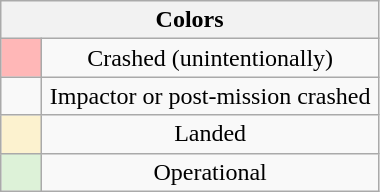<table class="wikitable" style="width:20%; text-align:center;">
<tr>
<th style="background:" colspan="2">Colors</th>
</tr>
<tr>
<td style="background:#ffb7b7; width:20px;"></td>
<td>Crashed (unintentionally)</td>
</tr>
<tr>
<td style="width:20px;"></td>
<td>Impactor or post-mission crashed</td>
</tr>
<tr>
<td style="background:#FCF2CF; width:20px;"></td>
<td>Landed</td>
</tr>
<tr>
<td style="background:#ddf2d8; width:20px;"></td>
<td>Operational</td>
</tr>
</table>
